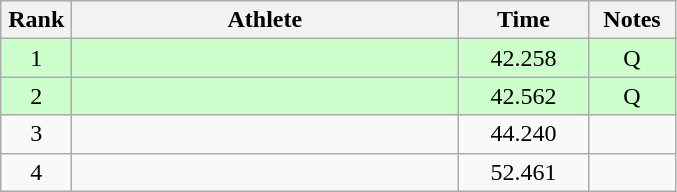<table class=wikitable style="text-align:center">
<tr>
<th width=40>Rank</th>
<th width=250>Athlete</th>
<th width=80>Time</th>
<th width=50>Notes</th>
</tr>
<tr bgcolor=ccffcc>
<td>1</td>
<td align=left></td>
<td>42.258</td>
<td>Q</td>
</tr>
<tr bgcolor=ccffcc>
<td>2</td>
<td align=left></td>
<td>42.562</td>
<td>Q</td>
</tr>
<tr>
<td>3</td>
<td align=left></td>
<td>44.240</td>
<td></td>
</tr>
<tr>
<td>4</td>
<td align=left></td>
<td>52.461</td>
<td></td>
</tr>
</table>
